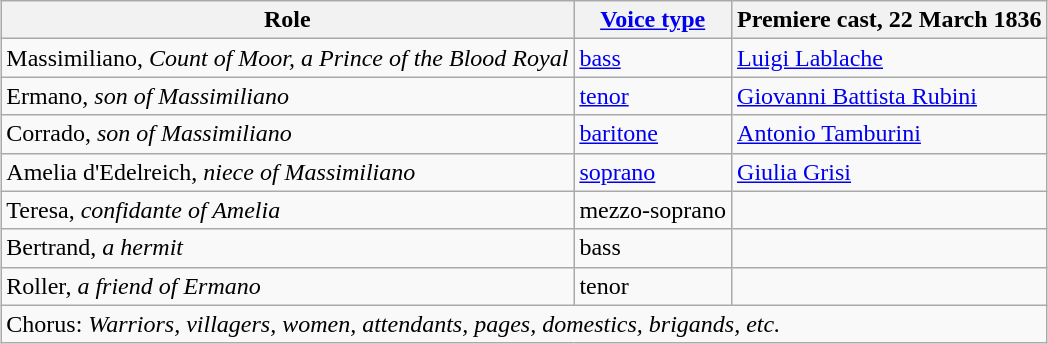<table class="wikitable" style="margin-left: auto; margin-right: auto; border: none;">
<tr>
<th>Role</th>
<th><a href='#'>Voice type</a></th>
<th>Premiere cast, 22 March 1836</th>
</tr>
<tr>
<td>Massimiliano, <em>Count of Moor, a Prince of the Blood Royal</em></td>
<td><a href='#'>bass</a></td>
<td><a href='#'>Luigi Lablache</a></td>
</tr>
<tr>
<td>Ermano, <em>son of Massimiliano</em></td>
<td><a href='#'>tenor</a></td>
<td><a href='#'>Giovanni Battista Rubini</a></td>
</tr>
<tr>
<td>Corrado, <em>son of Massimiliano</em></td>
<td><a href='#'>baritone</a></td>
<td><a href='#'>Antonio Tamburini</a></td>
</tr>
<tr>
<td>Amelia d'Edelreich, <em>niece of Massimiliano</em></td>
<td><a href='#'>soprano</a></td>
<td><a href='#'>Giulia Grisi</a></td>
</tr>
<tr>
<td>Teresa, <em>confidante of Amelia</em></td>
<td>mezzo-soprano</td>
<td></td>
</tr>
<tr>
<td>Bertrand, <em>a hermit</em></td>
<td>bass</td>
<td></td>
</tr>
<tr>
<td>Roller, <em>a friend of Ermano</em></td>
<td>tenor</td>
<td></td>
</tr>
<tr>
<td colspan="3">Chorus: <em>Warriors, villagers, women, attendants, pages, domestics, brigands, etc.</em></td>
</tr>
</table>
